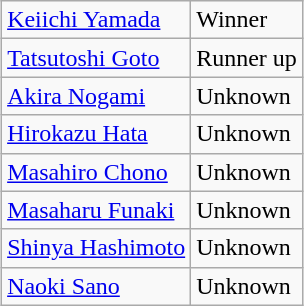<table class="wikitable" style="margin: 1em auto 1em auto">
<tr>
<td><a href='#'>Keiichi Yamada</a></td>
<td>Winner</td>
</tr>
<tr>
<td><a href='#'>Tatsutoshi Goto</a></td>
<td>Runner up</td>
</tr>
<tr>
<td><a href='#'>Akira Nogami</a></td>
<td>Unknown</td>
</tr>
<tr>
<td><a href='#'>Hirokazu Hata</a></td>
<td>Unknown</td>
</tr>
<tr>
<td><a href='#'>Masahiro Chono</a></td>
<td>Unknown</td>
</tr>
<tr>
<td><a href='#'>Masaharu Funaki</a></td>
<td>Unknown</td>
</tr>
<tr>
<td><a href='#'>Shinya Hashimoto</a></td>
<td>Unknown</td>
</tr>
<tr>
<td><a href='#'>Naoki Sano</a></td>
<td>Unknown</td>
</tr>
</table>
